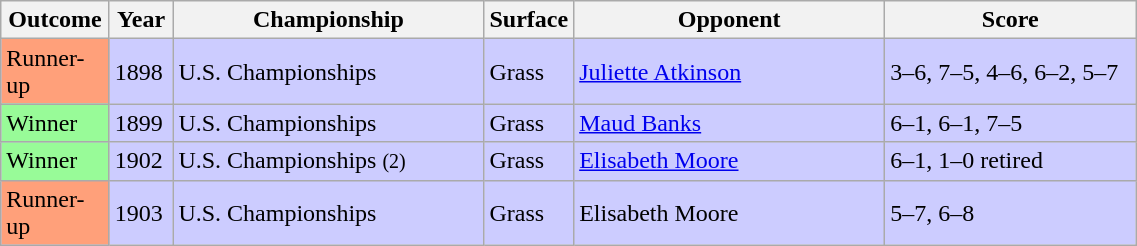<table class='sortable wikitable'>
<tr>
<th style="width:65px">Outcome</th>
<th style="width:35px">Year</th>
<th style="width:200px">Championship</th>
<th style="width:50px">Surface</th>
<th style="width:200px">Opponent</th>
<th style="width:160px" class="unsortable">Score</th>
</tr>
<tr style="background:#ccf;">
<td style="background:#ffa07a;">Runner-up</td>
<td>1898</td>
<td>U.S. Championships</td>
<td>Grass</td>
<td> <a href='#'>Juliette Atkinson</a></td>
<td>3–6, 7–5, 4–6, 6–2, 5–7</td>
</tr>
<tr style="background:#ccf;">
<td style="background:#98fb98;">Winner</td>
<td>1899</td>
<td>U.S. Championships</td>
<td>Grass</td>
<td> <a href='#'>Maud Banks</a></td>
<td>6–1, 6–1, 7–5</td>
</tr>
<tr style="background:#ccf;">
<td style="background:#98fb98;">Winner</td>
<td>1902</td>
<td>U.S. Championships <small>(2)</small></td>
<td>Grass</td>
<td> <a href='#'>Elisabeth Moore</a></td>
<td>6–1, 1–0 retired</td>
</tr>
<tr style="background:#ccf;">
<td style="background:#ffa07a;">Runner-up</td>
<td>1903</td>
<td>U.S. Championships</td>
<td>Grass</td>
<td> Elisabeth Moore</td>
<td>5–7, 6–8</td>
</tr>
</table>
